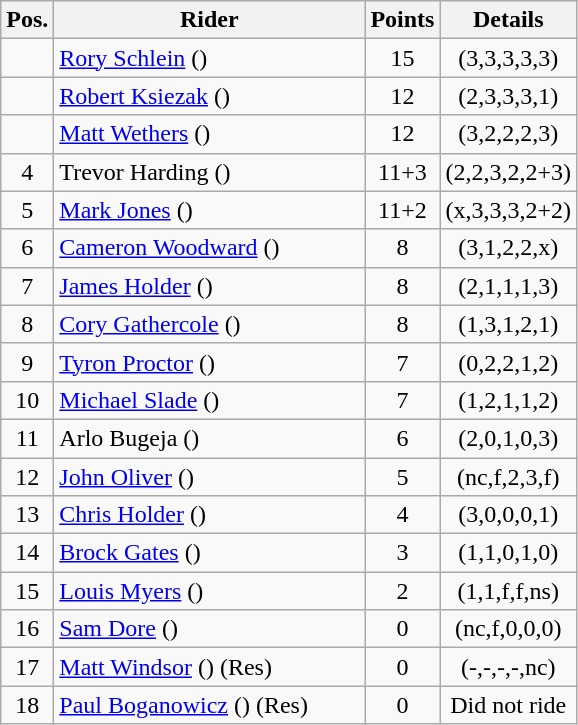<table class=wikitable>
<tr>
<th width=25px>Pos.</th>
<th style="width:200px;">Rider</th>
<th width=40px>Points</th>
<th width=70px>Details</th>
</tr>
<tr align=center >
<td></td>
<td align=left><a href='#'>Rory Schlein</a> ()</td>
<td>15</td>
<td>(3,3,3,3,3)</td>
</tr>
<tr align=center >
<td></td>
<td align=left><a href='#'>Robert Ksiezak</a> ()</td>
<td>12</td>
<td>(2,3,3,3,1)</td>
</tr>
<tr align=center >
<td></td>
<td align=left><a href='#'>Matt Wethers</a> ()</td>
<td>12</td>
<td>(3,2,2,2,3)</td>
</tr>
<tr align=center>
<td>4</td>
<td align=left>Trevor Harding ()</td>
<td>11+3</td>
<td>(2,2,3,2,2+3)</td>
</tr>
<tr align=center>
<td>5</td>
<td align=left><a href='#'>Mark Jones</a> ()</td>
<td>11+2</td>
<td>(x,3,3,3,2+2)</td>
</tr>
<tr align=center>
<td>6</td>
<td align=left><a href='#'>Cameron Woodward</a> ()</td>
<td>8</td>
<td>(3,1,2,2,x)</td>
</tr>
<tr align=center>
<td>7</td>
<td align=left><a href='#'>James Holder</a> ()</td>
<td>8</td>
<td>(2,1,1,1,3)</td>
</tr>
<tr align=center>
<td>8</td>
<td align=left><a href='#'>Cory Gathercole</a> ()</td>
<td>8</td>
<td>(1,3,1,2,1)</td>
</tr>
<tr align=center>
<td>9</td>
<td align=left><a href='#'>Tyron Proctor</a> ()</td>
<td>7</td>
<td>(0,2,2,1,2)</td>
</tr>
<tr align=center>
<td>10</td>
<td align=left><a href='#'>Michael Slade</a> ()</td>
<td>7</td>
<td>(1,2,1,1,2)</td>
</tr>
<tr align=center>
<td>11</td>
<td align=left>Arlo Bugeja ()</td>
<td>6</td>
<td>(2,0,1,0,3)</td>
</tr>
<tr align=center>
<td>12</td>
<td align=left><a href='#'>John Oliver</a> ()</td>
<td>5</td>
<td>(nc,f,2,3,f)</td>
</tr>
<tr align=center>
<td>13</td>
<td align=left><a href='#'>Chris Holder</a> ()</td>
<td>4</td>
<td>(3,0,0,0,1)</td>
</tr>
<tr align=center>
<td>14</td>
<td align=left><a href='#'>Brock Gates</a> ()</td>
<td>3</td>
<td>(1,1,0,1,0)</td>
</tr>
<tr align=center>
<td>15</td>
<td align=left><a href='#'>Louis Myers</a> ()</td>
<td>2</td>
<td>(1,1,f,f,ns)</td>
</tr>
<tr align=center>
<td>16</td>
<td align=left><a href='#'>Sam Dore</a> ()</td>
<td>0</td>
<td>(nc,f,0,0,0)</td>
</tr>
<tr align=center>
<td>17</td>
<td align=left><a href='#'>Matt Windsor</a> () (Res)</td>
<td>0</td>
<td>(-,-,-,-,nc)</td>
</tr>
<tr align=center>
<td>18</td>
<td align=left><a href='#'>Paul Boganowicz</a> () (Res)</td>
<td>0</td>
<td>Did not ride</td>
</tr>
</table>
